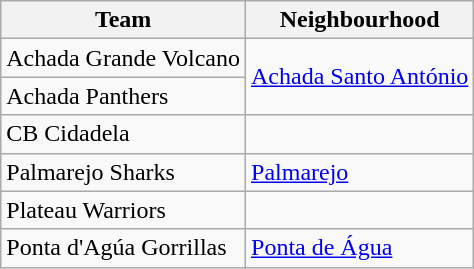<table class="wikitable">
<tr>
<th>Team</th>
<th>Neighbourhood</th>
</tr>
<tr>
<td>Achada Grande Volcano</td>
<td rowspan="2"><a href='#'>Achada Santo António</a></td>
</tr>
<tr>
<td>Achada Panthers</td>
</tr>
<tr>
<td>CB Cidadela</td>
<td></td>
</tr>
<tr>
<td>Palmarejo Sharks</td>
<td><a href='#'>Palmarejo</a></td>
</tr>
<tr>
<td>Plateau Warriors</td>
<td></td>
</tr>
<tr>
<td>Ponta d'Agúa Gorrillas</td>
<td><a href='#'>Ponta de Água</a></td>
</tr>
</table>
